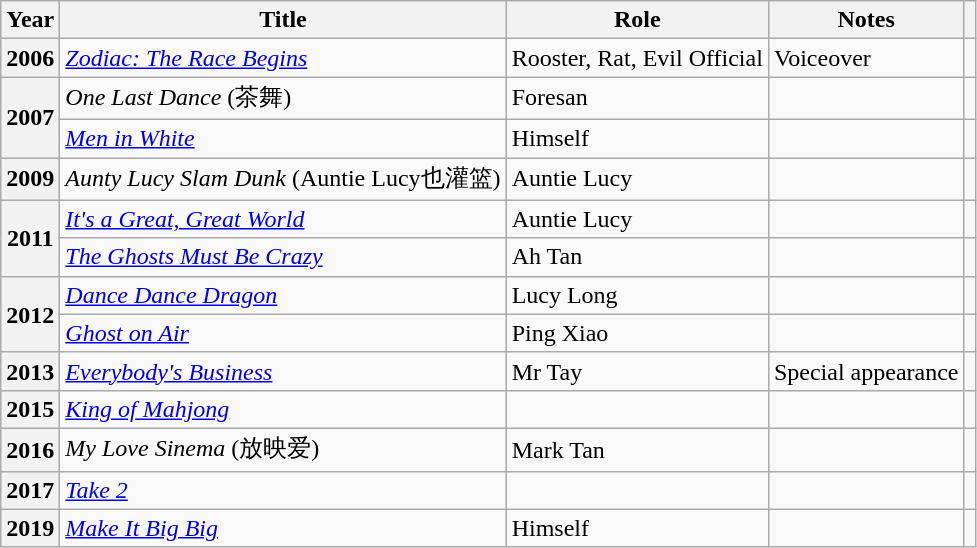<table class="wikitable sortable plainrowheaders">
<tr>
<th scope="col">Year</th>
<th scope="col">Title</th>
<th scope="col">Role</th>
<th scope="col" class="unsortable">Notes</th>
<th scope="col" class="unsortable"></th>
</tr>
<tr>
<th scope="row">2006</th>
<td><em><a href='#'>Zodiac: The Race Begins</a></em></td>
<td>Rooster, Rat, Evil Official</td>
<td>Voiceover</td>
<td></td>
</tr>
<tr>
<th scope="row" rowspan="2">2007</th>
<td><em>One Last Dance</em> (茶舞)</td>
<td>Foresan</td>
<td></td>
<td></td>
</tr>
<tr>
<td><em><a href='#'>Men in White</a></em></td>
<td>Himself</td>
<td></td>
<td></td>
</tr>
<tr>
<th scope="row">2009</th>
<td><em>Aunty Lucy Slam Dunk</em> (Auntie Lucy也灌篮)</td>
<td>Auntie Lucy</td>
<td></td>
<td></td>
</tr>
<tr>
<th scope="row" rowspan="2">2011</th>
<td><em><a href='#'>It's a Great, Great World</a></em></td>
<td>Auntie Lucy</td>
<td></td>
<td></td>
</tr>
<tr>
<td><em><a href='#'>The Ghosts Must Be Crazy</a></em></td>
<td>Ah Tan</td>
<td></td>
<td></td>
</tr>
<tr>
<th scope="row" rowspan="2">2012</th>
<td><em><a href='#'>Dance Dance Dragon</a></em></td>
<td>Lucy Long</td>
<td></td>
<td></td>
</tr>
<tr>
<td><em><a href='#'>Ghost on Air</a></em></td>
<td>Ping Xiao</td>
<td></td>
<td></td>
</tr>
<tr>
<th scope="row">2013</th>
<td><em><a href='#'>Everybody's Business</a></em></td>
<td>Mr Tay</td>
<td>Special appearance</td>
<td></td>
</tr>
<tr>
<th scope="row">2015</th>
<td><em><a href='#'>King of Mahjong</a></em></td>
<td></td>
<td></td>
<td></td>
</tr>
<tr>
<th scope="row">2016</th>
<td><em>My Love Sinema</em> (放映爱)</td>
<td>Mark Tan</td>
<td></td>
<td></td>
</tr>
<tr>
<th scope="row">2017</th>
<td><em><a href='#'>Take 2</a></em></td>
<td></td>
<td></td>
<td></td>
</tr>
<tr>
<th scope="row">2019</th>
<td><em><a href='#'>Make It Big Big</a></em></td>
<td>Himself</td>
<td></td>
<td></td>
</tr>
</table>
